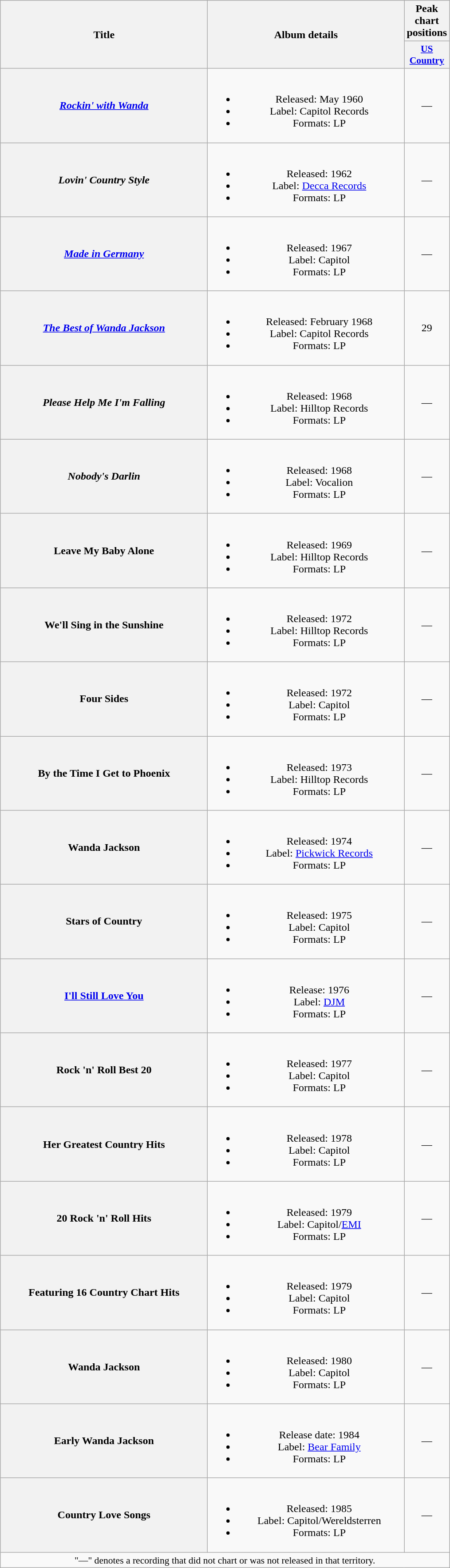<table class="wikitable plainrowheaders" style="text-align:center;" border="1">
<tr>
<th scope="col" rowspan="2" style="width:19em;">Title</th>
<th scope="col" rowspan="2" style="width:18em;">Album details</th>
<th scope="col" colspan="1">Peak<br>chart<br>positions</th>
</tr>
<tr>
<th scope="col" style="width:3em;font-size:90%;"><a href='#'>US<br>Country</a><br></th>
</tr>
<tr>
<th scope="row"><em><a href='#'>Rockin' with Wanda</a></em></th>
<td><br><ul><li>Released: May 1960</li><li>Label: Capitol Records</li><li>Formats: LP</li></ul></td>
<td>—</td>
</tr>
<tr>
<th scope="row"><em>Lovin' Country Style</em></th>
<td><br><ul><li>Released: 1962</li><li>Label: <a href='#'>Decca Records</a></li><li>Formats: LP</li></ul></td>
<td>—</td>
</tr>
<tr>
<th scope="row"><em><a href='#'>Made in Germany</a></em></th>
<td><br><ul><li>Released: 1967</li><li>Label: Capitol</li><li>Formats: LP</li></ul></td>
<td>—</td>
</tr>
<tr>
<th scope="row"><em><a href='#'>The Best of Wanda Jackson</a></em></th>
<td><br><ul><li>Released: February 1968</li><li>Label: Capitol Records</li><li>Formats: LP</li></ul></td>
<td>29</td>
</tr>
<tr>
<th scope="row"><em>Please Help Me I'm Falling</em></th>
<td><br><ul><li>Released: 1968</li><li>Label: Hilltop Records</li><li>Formats: LP</li></ul></td>
<td>—</td>
</tr>
<tr>
<th scope="row"><em>Nobody's Darlin<strong></th>
<td><br><ul><li>Released: 1968</li><li>Label: Vocalion</li><li>Formats: LP</li></ul></td>
<td>—</td>
</tr>
<tr>
<th scope="row"></em>Leave My Baby Alone<em></th>
<td><br><ul><li>Released: 1969</li><li>Label: Hilltop Records</li><li>Formats: LP</li></ul></td>
<td>—</td>
</tr>
<tr>
<th scope="row"></em>We'll Sing in the Sunshine<em></th>
<td><br><ul><li>Released: 1972</li><li>Label: Hilltop Records</li><li>Formats: LP</li></ul></td>
<td>—</td>
</tr>
<tr>
<th scope="row"></em>Four Sides<em></th>
<td><br><ul><li>Released: 1972</li><li>Label: Capitol</li><li>Formats: LP</li></ul></td>
<td>—</td>
</tr>
<tr>
<th scope="row"></em>By the Time I Get to Phoenix<em></th>
<td><br><ul><li>Released: 1973</li><li>Label: Hilltop Records</li><li>Formats: LP</li></ul></td>
<td>—</td>
</tr>
<tr>
<th scope="row"></em>Wanda Jackson<em></th>
<td><br><ul><li>Released: 1974</li><li>Label: <a href='#'>Pickwick Records</a></li><li>Formats: LP</li></ul></td>
<td>—</td>
</tr>
<tr>
<th scope="row"></em>Stars of Country<em></th>
<td><br><ul><li>Released: 1975</li><li>Label: Capitol</li><li>Formats: LP</li></ul></td>
<td>—</td>
</tr>
<tr>
<th scope="row"></em><a href='#'>I'll Still Love You</a><em></th>
<td><br><ul><li>Release: 1976</li><li>Label: <a href='#'>DJM</a></li><li>Formats: LP</li></ul></td>
<td>—</td>
</tr>
<tr>
<th scope="row"></em>Rock 'n' Roll Best 20<em></th>
<td><br><ul><li>Released: 1977</li><li>Label: Capitol</li><li>Formats: LP</li></ul></td>
<td>—</td>
</tr>
<tr>
<th scope="row"></em>Her Greatest Country Hits<em></th>
<td><br><ul><li>Released: 1978</li><li>Label: Capitol</li><li>Formats: LP</li></ul></td>
<td>—</td>
</tr>
<tr>
<th scope="row"></em>20 Rock 'n' Roll Hits<em></th>
<td><br><ul><li>Released: 1979</li><li>Label: Capitol/<a href='#'>EMI</a></li><li>Formats: LP</li></ul></td>
<td>—</td>
</tr>
<tr>
<th scope="row"></em>Featuring 16 Country Chart Hits<em></th>
<td><br><ul><li>Released: 1979</li><li>Label: Capitol</li><li>Formats: LP</li></ul></td>
<td>—</td>
</tr>
<tr>
<th scope="row"></em>Wanda Jackson<em></th>
<td><br><ul><li>Released: 1980</li><li>Label: Capitol</li><li>Formats: LP</li></ul></td>
<td>—</td>
</tr>
<tr>
<th scope="row"></em>Early Wanda Jackson<em></th>
<td><br><ul><li>Release date: 1984</li><li>Label: <a href='#'>Bear Family</a></li><li>Formats: LP</li></ul></td>
<td>—</td>
</tr>
<tr>
<th scope="row"></em>Country Love Songs<em></th>
<td><br><ul><li>Released: 1985</li><li>Label: Capitol/Wereldsterren</li><li>Formats: LP</li></ul></td>
<td>—</td>
</tr>
<tr>
<td colspan="3" style="font-size:90%">"—" denotes a recording that did not chart or was not released in that territory.</td>
</tr>
</table>
